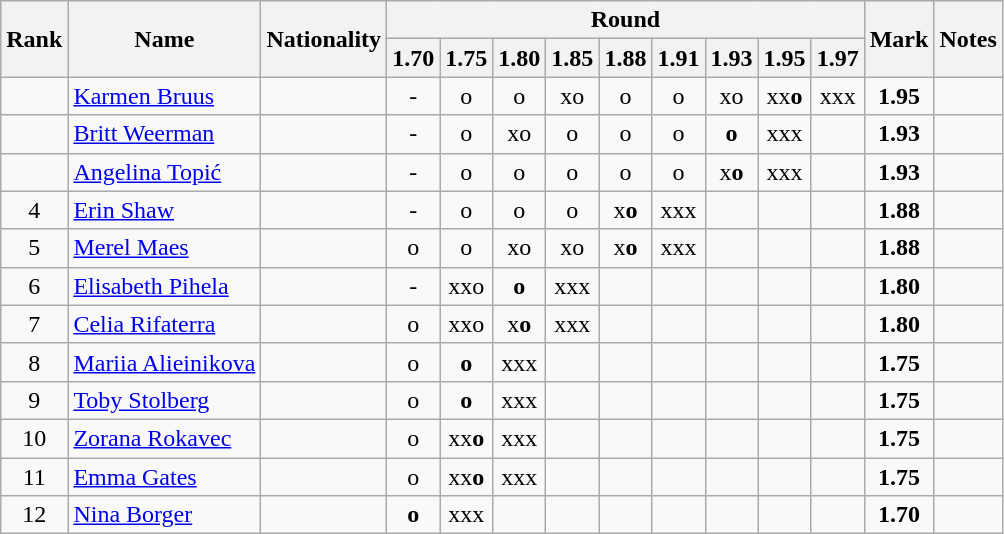<table class="wikitable sortable" style="text-align:center">
<tr>
<th rowspan=2>Rank</th>
<th rowspan=2>Name</th>
<th rowspan=2>Nationality</th>
<th colspan=9>Round</th>
<th rowspan=2>Mark</th>
<th rowspan=2>Notes</th>
</tr>
<tr>
<th>1.70</th>
<th>1.75</th>
<th>1.80</th>
<th>1.85</th>
<th>1.88</th>
<th>1.91</th>
<th>1.93</th>
<th>1.95</th>
<th>1.97</th>
</tr>
<tr>
<td></td>
<td align=left><a href='#'>Karmen Bruus</a></td>
<td align=left></td>
<td>-</td>
<td>o</td>
<td>o</td>
<td>xo</td>
<td>o</td>
<td>o</td>
<td>xo</td>
<td>xx<strong>o</strong></td>
<td>xxx</td>
<td><strong>1.95</strong></td>
<td></td>
</tr>
<tr>
<td></td>
<td align=left><a href='#'>Britt Weerman</a></td>
<td align=left></td>
<td>-</td>
<td>o</td>
<td>xo</td>
<td>o</td>
<td>o</td>
<td>o</td>
<td><strong>o</strong></td>
<td>xxx</td>
<td></td>
<td><strong>1.93</strong></td>
<td></td>
</tr>
<tr>
<td></td>
<td align=left><a href='#'>Angelina Topić</a></td>
<td align=left></td>
<td>-</td>
<td>o</td>
<td>o</td>
<td>o</td>
<td>o</td>
<td>o</td>
<td>x<strong>o</strong></td>
<td>xxx</td>
<td></td>
<td><strong>1.93</strong></td>
<td></td>
</tr>
<tr>
<td>4</td>
<td align=left><a href='#'>Erin Shaw</a></td>
<td align=left></td>
<td>-</td>
<td>o</td>
<td>o</td>
<td>o</td>
<td>x<strong>o</strong></td>
<td>xxx</td>
<td></td>
<td></td>
<td></td>
<td><strong>1.88</strong></td>
<td></td>
</tr>
<tr>
<td>5</td>
<td align=left><a href='#'>Merel Maes</a></td>
<td align=left></td>
<td>o</td>
<td>o</td>
<td>xo</td>
<td>xo</td>
<td>x<strong>o</strong></td>
<td>xxx</td>
<td></td>
<td></td>
<td></td>
<td><strong>1.88</strong></td>
<td></td>
</tr>
<tr>
<td>6</td>
<td align=left><a href='#'>Elisabeth Pihela</a></td>
<td align=left></td>
<td>-</td>
<td>xxo</td>
<td><strong>o</strong></td>
<td>xxx</td>
<td></td>
<td></td>
<td></td>
<td></td>
<td></td>
<td><strong>1.80</strong></td>
<td></td>
</tr>
<tr>
<td>7</td>
<td align=left><a href='#'>Celia Rifaterra</a></td>
<td align=left></td>
<td>o</td>
<td>xxo</td>
<td>x<strong>o</strong></td>
<td>xxx</td>
<td></td>
<td></td>
<td></td>
<td></td>
<td></td>
<td><strong>1.80</strong></td>
<td></td>
</tr>
<tr>
<td>8</td>
<td align=left><a href='#'>Mariia Alieinikova</a></td>
<td align=left></td>
<td>o</td>
<td><strong>o</strong></td>
<td>xxx</td>
<td></td>
<td></td>
<td></td>
<td></td>
<td></td>
<td></td>
<td><strong>1.75</strong></td>
<td></td>
</tr>
<tr>
<td>9</td>
<td align=left><a href='#'>Toby Stolberg</a></td>
<td align=left></td>
<td>o</td>
<td><strong>o</strong></td>
<td>xxx</td>
<td></td>
<td></td>
<td></td>
<td></td>
<td></td>
<td></td>
<td><strong>1.75</strong></td>
<td></td>
</tr>
<tr>
<td>10</td>
<td align=left><a href='#'>Zorana Rokavec</a></td>
<td align=left></td>
<td>o</td>
<td>xx<strong>o</strong></td>
<td>xxx</td>
<td></td>
<td></td>
<td></td>
<td></td>
<td></td>
<td></td>
<td><strong>1.75</strong></td>
<td></td>
</tr>
<tr>
<td>11</td>
<td align=left><a href='#'>Emma Gates</a></td>
<td align=left></td>
<td>o</td>
<td>xx<strong>o</strong></td>
<td>xxx</td>
<td></td>
<td></td>
<td></td>
<td></td>
<td></td>
<td></td>
<td><strong>1.75</strong></td>
<td></td>
</tr>
<tr>
<td>12</td>
<td align=left><a href='#'>Nina Borger</a></td>
<td align=left></td>
<td><strong>o</strong></td>
<td>xxx</td>
<td></td>
<td></td>
<td></td>
<td></td>
<td></td>
<td></td>
<td></td>
<td><strong>1.70</strong></td>
<td></td>
</tr>
</table>
